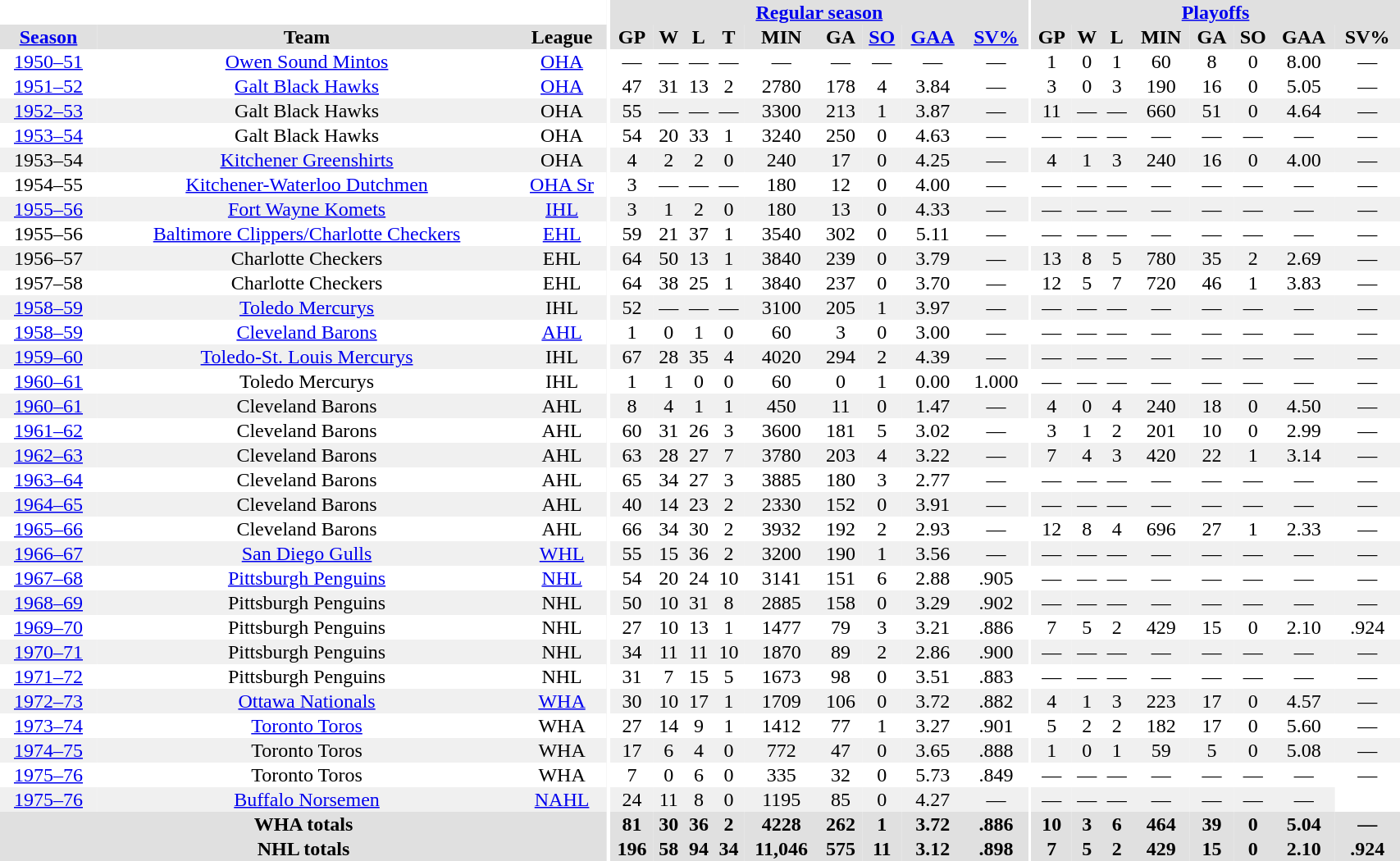<table border="0" cellpadding="1" cellspacing="0" style="width:90%; text-align:center;">
<tr bgcolor="#e0e0e0">
<th colspan="3" bgcolor="#ffffff"></th>
<th rowspan="99" bgcolor="#ffffff"></th>
<th colspan="9" bgcolor="#e0e0e0"><a href='#'>Regular season</a></th>
<th rowspan="99" bgcolor="#ffffff"></th>
<th colspan="8" bgcolor="#e0e0e0"><a href='#'>Playoffs</a></th>
</tr>
<tr bgcolor="#e0e0e0">
<th><a href='#'>Season</a></th>
<th>Team</th>
<th>League</th>
<th>GP</th>
<th>W</th>
<th>L</th>
<th>T</th>
<th>MIN</th>
<th>GA</th>
<th><a href='#'>SO</a></th>
<th><a href='#'>GAA</a></th>
<th><a href='#'>SV%</a></th>
<th>GP</th>
<th>W</th>
<th>L</th>
<th>MIN</th>
<th>GA</th>
<th>SO</th>
<th>GAA</th>
<th>SV%</th>
</tr>
<tr>
<td><a href='#'>1950–51</a></td>
<td><a href='#'>Owen Sound Mintos</a></td>
<td><a href='#'>OHA</a></td>
<td>—</td>
<td>—</td>
<td>—</td>
<td>—</td>
<td>—</td>
<td>—</td>
<td>—</td>
<td>—</td>
<td>—</td>
<td>1</td>
<td>0</td>
<td>1</td>
<td>60</td>
<td>8</td>
<td>0</td>
<td>8.00</td>
<td>—</td>
</tr>
<tr>
<td><a href='#'>1951–52</a></td>
<td><a href='#'>Galt Black Hawks</a></td>
<td><a href='#'>OHA</a></td>
<td>47</td>
<td>31</td>
<td>13</td>
<td>2</td>
<td>2780</td>
<td>178</td>
<td>4</td>
<td>3.84</td>
<td>—</td>
<td>3</td>
<td>0</td>
<td>3</td>
<td>190</td>
<td>16</td>
<td>0</td>
<td>5.05</td>
<td>—</td>
</tr>
<tr bgcolor="#f0f0f0">
<td><a href='#'>1952–53</a></td>
<td>Galt Black Hawks</td>
<td>OHA</td>
<td>55</td>
<td>—</td>
<td>—</td>
<td>—</td>
<td>3300</td>
<td>213</td>
<td>1</td>
<td>3.87</td>
<td>—</td>
<td>11</td>
<td>—</td>
<td>—</td>
<td>660</td>
<td>51</td>
<td>0</td>
<td>4.64</td>
<td>—</td>
</tr>
<tr>
<td><a href='#'>1953–54</a></td>
<td>Galt Black Hawks</td>
<td>OHA</td>
<td>54</td>
<td>20</td>
<td>33</td>
<td>1</td>
<td>3240</td>
<td>250</td>
<td>0</td>
<td>4.63</td>
<td>—</td>
<td>—</td>
<td>—</td>
<td>—</td>
<td>—</td>
<td>—</td>
<td>—</td>
<td>—</td>
<td>—</td>
</tr>
<tr bgcolor="#f0f0f0">
<td>1953–54</td>
<td><a href='#'>Kitchener Greenshirts</a></td>
<td>OHA</td>
<td>4</td>
<td>2</td>
<td>2</td>
<td>0</td>
<td>240</td>
<td>17</td>
<td>0</td>
<td>4.25</td>
<td>—</td>
<td>4</td>
<td>1</td>
<td>3</td>
<td>240</td>
<td>16</td>
<td>0</td>
<td>4.00</td>
<td>—</td>
</tr>
<tr>
<td>1954–55</td>
<td><a href='#'>Kitchener-Waterloo Dutchmen</a></td>
<td><a href='#'>OHA Sr</a></td>
<td>3</td>
<td>—</td>
<td>—</td>
<td>—</td>
<td>180</td>
<td>12</td>
<td>0</td>
<td>4.00</td>
<td>—</td>
<td>—</td>
<td>—</td>
<td>—</td>
<td>—</td>
<td>—</td>
<td>—</td>
<td>—</td>
<td>—</td>
</tr>
<tr bgcolor="#f0f0f0">
<td><a href='#'>1955–56</a></td>
<td><a href='#'>Fort Wayne Komets</a></td>
<td><a href='#'>IHL</a></td>
<td>3</td>
<td>1</td>
<td>2</td>
<td>0</td>
<td>180</td>
<td>13</td>
<td>0</td>
<td>4.33</td>
<td>—</td>
<td>—</td>
<td>—</td>
<td>—</td>
<td>—</td>
<td>—</td>
<td>—</td>
<td>—</td>
<td>—</td>
</tr>
<tr>
<td>1955–56</td>
<td><a href='#'>Baltimore Clippers/Charlotte Checkers</a></td>
<td><a href='#'>EHL</a></td>
<td>59</td>
<td>21</td>
<td>37</td>
<td>1</td>
<td>3540</td>
<td>302</td>
<td>0</td>
<td>5.11</td>
<td>—</td>
<td>—</td>
<td>—</td>
<td>—</td>
<td>—</td>
<td>—</td>
<td>—</td>
<td>—</td>
<td>—</td>
</tr>
<tr bgcolor="#f0f0f0">
<td>1956–57</td>
<td>Charlotte Checkers</td>
<td>EHL</td>
<td>64</td>
<td>50</td>
<td>13</td>
<td>1</td>
<td>3840</td>
<td>239</td>
<td>0</td>
<td>3.79</td>
<td>—</td>
<td>13</td>
<td>8</td>
<td>5</td>
<td>780</td>
<td>35</td>
<td>2</td>
<td>2.69</td>
<td>—</td>
</tr>
<tr>
<td>1957–58</td>
<td>Charlotte Checkers</td>
<td>EHL</td>
<td>64</td>
<td>38</td>
<td>25</td>
<td>1</td>
<td>3840</td>
<td>237</td>
<td>0</td>
<td>3.70</td>
<td>—</td>
<td>12</td>
<td>5</td>
<td>7</td>
<td>720</td>
<td>46</td>
<td>1</td>
<td>3.83</td>
<td>—</td>
</tr>
<tr bgcolor="#f0f0f0">
<td><a href='#'>1958–59</a></td>
<td><a href='#'>Toledo Mercurys</a></td>
<td>IHL</td>
<td>52</td>
<td>—</td>
<td>—</td>
<td>—</td>
<td>3100</td>
<td>205</td>
<td>1</td>
<td>3.97</td>
<td>—</td>
<td>—</td>
<td>—</td>
<td>—</td>
<td>—</td>
<td>—</td>
<td>—</td>
<td>—</td>
<td>—</td>
</tr>
<tr>
<td><a href='#'>1958–59</a></td>
<td><a href='#'>Cleveland Barons</a></td>
<td><a href='#'>AHL</a></td>
<td>1</td>
<td>0</td>
<td>1</td>
<td>0</td>
<td>60</td>
<td>3</td>
<td>0</td>
<td>3.00</td>
<td>—</td>
<td>—</td>
<td>—</td>
<td>—</td>
<td>—</td>
<td>—</td>
<td>—</td>
<td>—</td>
<td>—</td>
</tr>
<tr bgcolor="#f0f0f0">
<td><a href='#'>1959–60</a></td>
<td><a href='#'>Toledo-St. Louis Mercurys</a></td>
<td>IHL</td>
<td>67</td>
<td>28</td>
<td>35</td>
<td>4</td>
<td>4020</td>
<td>294</td>
<td>2</td>
<td>4.39</td>
<td>—</td>
<td>—</td>
<td>—</td>
<td>—</td>
<td>—</td>
<td>—</td>
<td>—</td>
<td>—</td>
<td>—</td>
</tr>
<tr>
<td><a href='#'>1960–61</a></td>
<td>Toledo Mercurys</td>
<td>IHL</td>
<td>1</td>
<td>1</td>
<td>0</td>
<td>0</td>
<td>60</td>
<td>0</td>
<td>1</td>
<td>0.00</td>
<td>1.000</td>
<td>—</td>
<td>—</td>
<td>—</td>
<td>—</td>
<td>—</td>
<td>—</td>
<td>—</td>
<td>—</td>
</tr>
<tr bgcolor="#f0f0f0">
<td><a href='#'>1960–61</a></td>
<td>Cleveland Barons</td>
<td>AHL</td>
<td>8</td>
<td>4</td>
<td>1</td>
<td>1</td>
<td>450</td>
<td>11</td>
<td>0</td>
<td>1.47</td>
<td>—</td>
<td>4</td>
<td>0</td>
<td>4</td>
<td>240</td>
<td>18</td>
<td>0</td>
<td>4.50</td>
<td>—</td>
</tr>
<tr>
<td><a href='#'>1961–62</a></td>
<td>Cleveland Barons</td>
<td>AHL</td>
<td>60</td>
<td>31</td>
<td>26</td>
<td>3</td>
<td>3600</td>
<td>181</td>
<td>5</td>
<td>3.02</td>
<td>—</td>
<td>3</td>
<td>1</td>
<td>2</td>
<td>201</td>
<td>10</td>
<td>0</td>
<td>2.99</td>
<td>—</td>
</tr>
<tr bgcolor="#f0f0f0">
<td><a href='#'>1962–63</a></td>
<td>Cleveland Barons</td>
<td>AHL</td>
<td>63</td>
<td>28</td>
<td>27</td>
<td>7</td>
<td>3780</td>
<td>203</td>
<td>4</td>
<td>3.22</td>
<td>—</td>
<td>7</td>
<td>4</td>
<td>3</td>
<td>420</td>
<td>22</td>
<td>1</td>
<td>3.14</td>
<td>—</td>
</tr>
<tr>
<td><a href='#'>1963–64</a></td>
<td>Cleveland Barons</td>
<td>AHL</td>
<td>65</td>
<td>34</td>
<td>27</td>
<td>3</td>
<td>3885</td>
<td>180</td>
<td>3</td>
<td>2.77</td>
<td>—</td>
<td>—</td>
<td>—</td>
<td>—</td>
<td>—</td>
<td>—</td>
<td>—</td>
<td>—</td>
<td>—</td>
</tr>
<tr bgcolor="#f0f0f0">
<td><a href='#'>1964–65</a></td>
<td>Cleveland Barons</td>
<td>AHL</td>
<td>40</td>
<td>14</td>
<td>23</td>
<td>2</td>
<td>2330</td>
<td>152</td>
<td>0</td>
<td>3.91</td>
<td>—</td>
<td>—</td>
<td>—</td>
<td>—</td>
<td>—</td>
<td>—</td>
<td>—</td>
<td>—</td>
<td>—</td>
</tr>
<tr>
<td><a href='#'>1965–66</a></td>
<td>Cleveland Barons</td>
<td>AHL</td>
<td>66</td>
<td>34</td>
<td>30</td>
<td>2</td>
<td>3932</td>
<td>192</td>
<td>2</td>
<td>2.93</td>
<td>—</td>
<td>12</td>
<td>8</td>
<td>4</td>
<td>696</td>
<td>27</td>
<td>1</td>
<td>2.33</td>
<td>—</td>
</tr>
<tr bgcolor="#f0f0f0">
<td><a href='#'>1966–67</a></td>
<td><a href='#'>San Diego Gulls</a></td>
<td><a href='#'>WHL</a></td>
<td>55</td>
<td>15</td>
<td>36</td>
<td>2</td>
<td>3200</td>
<td>190</td>
<td>1</td>
<td>3.56</td>
<td>—</td>
<td>—</td>
<td>—</td>
<td>—</td>
<td>—</td>
<td>—</td>
<td>—</td>
<td>—</td>
<td>—</td>
</tr>
<tr>
<td><a href='#'>1967–68</a></td>
<td><a href='#'>Pittsburgh Penguins</a></td>
<td><a href='#'>NHL</a></td>
<td>54</td>
<td>20</td>
<td>24</td>
<td>10</td>
<td>3141</td>
<td>151</td>
<td>6</td>
<td>2.88</td>
<td>.905</td>
<td>—</td>
<td>—</td>
<td>—</td>
<td>—</td>
<td>—</td>
<td>—</td>
<td>—</td>
<td>—</td>
</tr>
<tr bgcolor="#f0f0f0">
<td><a href='#'>1968–69</a></td>
<td>Pittsburgh Penguins</td>
<td>NHL</td>
<td>50</td>
<td>10</td>
<td>31</td>
<td>8</td>
<td>2885</td>
<td>158</td>
<td>0</td>
<td>3.29</td>
<td>.902</td>
<td>—</td>
<td>—</td>
<td>—</td>
<td>—</td>
<td>—</td>
<td>—</td>
<td>—</td>
<td>—</td>
</tr>
<tr>
<td><a href='#'>1969–70</a></td>
<td>Pittsburgh Penguins</td>
<td>NHL</td>
<td>27</td>
<td>10</td>
<td>13</td>
<td>1</td>
<td>1477</td>
<td>79</td>
<td>3</td>
<td>3.21</td>
<td>.886</td>
<td>7</td>
<td>5</td>
<td>2</td>
<td>429</td>
<td>15</td>
<td>0</td>
<td>2.10</td>
<td>.924</td>
</tr>
<tr bgcolor="#f0f0f0">
<td><a href='#'>1970–71</a></td>
<td>Pittsburgh Penguins</td>
<td>NHL</td>
<td>34</td>
<td>11</td>
<td>11</td>
<td>10</td>
<td>1870</td>
<td>89</td>
<td>2</td>
<td>2.86</td>
<td>.900</td>
<td>—</td>
<td>—</td>
<td>—</td>
<td>—</td>
<td>—</td>
<td>—</td>
<td>—</td>
<td>—</td>
</tr>
<tr>
<td><a href='#'>1971–72</a></td>
<td>Pittsburgh Penguins</td>
<td>NHL</td>
<td>31</td>
<td>7</td>
<td>15</td>
<td>5</td>
<td>1673</td>
<td>98</td>
<td>0</td>
<td>3.51</td>
<td>.883</td>
<td>—</td>
<td>—</td>
<td>—</td>
<td>—</td>
<td>—</td>
<td>—</td>
<td>—</td>
<td>—</td>
</tr>
<tr bgcolor="#f0f0f0">
<td><a href='#'>1972–73</a></td>
<td><a href='#'>Ottawa Nationals</a></td>
<td><a href='#'>WHA</a></td>
<td>30</td>
<td>10</td>
<td>17</td>
<td>1</td>
<td>1709</td>
<td>106</td>
<td>0</td>
<td>3.72</td>
<td>.882</td>
<td>4</td>
<td>1</td>
<td>3</td>
<td>223</td>
<td>17</td>
<td>0</td>
<td>4.57</td>
<td>—</td>
</tr>
<tr>
<td><a href='#'>1973–74</a></td>
<td><a href='#'>Toronto Toros</a></td>
<td>WHA</td>
<td>27</td>
<td>14</td>
<td>9</td>
<td>1</td>
<td>1412</td>
<td>77</td>
<td>1</td>
<td>3.27</td>
<td>.901</td>
<td>5</td>
<td>2</td>
<td>2</td>
<td>182</td>
<td>17</td>
<td>0</td>
<td>5.60</td>
<td>—</td>
</tr>
<tr bgcolor="#f0f0f0">
<td><a href='#'>1974–75</a></td>
<td>Toronto Toros</td>
<td>WHA</td>
<td>17</td>
<td>6</td>
<td>4</td>
<td>0</td>
<td>772</td>
<td>47</td>
<td>0</td>
<td>3.65</td>
<td>.888</td>
<td>1</td>
<td>0</td>
<td>1</td>
<td>59</td>
<td>5</td>
<td>0</td>
<td>5.08</td>
<td>—</td>
</tr>
<tr>
<td><a href='#'>1975–76</a></td>
<td>Toronto Toros</td>
<td>WHA</td>
<td>7</td>
<td>0</td>
<td>6</td>
<td>0</td>
<td>335</td>
<td>32</td>
<td>0</td>
<td>5.73</td>
<td>.849</td>
<td>—</td>
<td>—</td>
<td>—</td>
<td>—</td>
<td>—</td>
<td>—</td>
<td>—</td>
<td>—</td>
</tr>
<tr bgcolor="#f0f0f0">
<td><a href='#'>1975–76</a></td>
<td><a href='#'>Buffalo Norsemen</a></td>
<td><a href='#'>NAHL</a></td>
<td>24</td>
<td>11</td>
<td>8</td>
<td>0</td>
<td>1195</td>
<td>85</td>
<td>0</td>
<td>4.27</td>
<td>—</td>
<td>—</td>
<td>—</td>
<td>—</td>
<td>—</td>
<td>—</td>
<td>—</td>
<td>—</td>
</tr>
<tr bgcolor="#e0e0e0">
<th colspan=3>WHA totals</th>
<th>81</th>
<th>30</th>
<th>36</th>
<th>2</th>
<th>4228</th>
<th>262</th>
<th>1</th>
<th>3.72</th>
<th>.886</th>
<th>10</th>
<th>3</th>
<th>6</th>
<th>464</th>
<th>39</th>
<th>0</th>
<th>5.04</th>
<th>—</th>
</tr>
<tr bgcolor="#e0e0e0">
<th colspan=3>NHL totals</th>
<th>196</th>
<th>58</th>
<th>94</th>
<th>34</th>
<th>11,046</th>
<th>575</th>
<th>11</th>
<th>3.12</th>
<th>.898</th>
<th>7</th>
<th>5</th>
<th>2</th>
<th>429</th>
<th>15</th>
<th>0</th>
<th>2.10</th>
<th>.924</th>
</tr>
</table>
